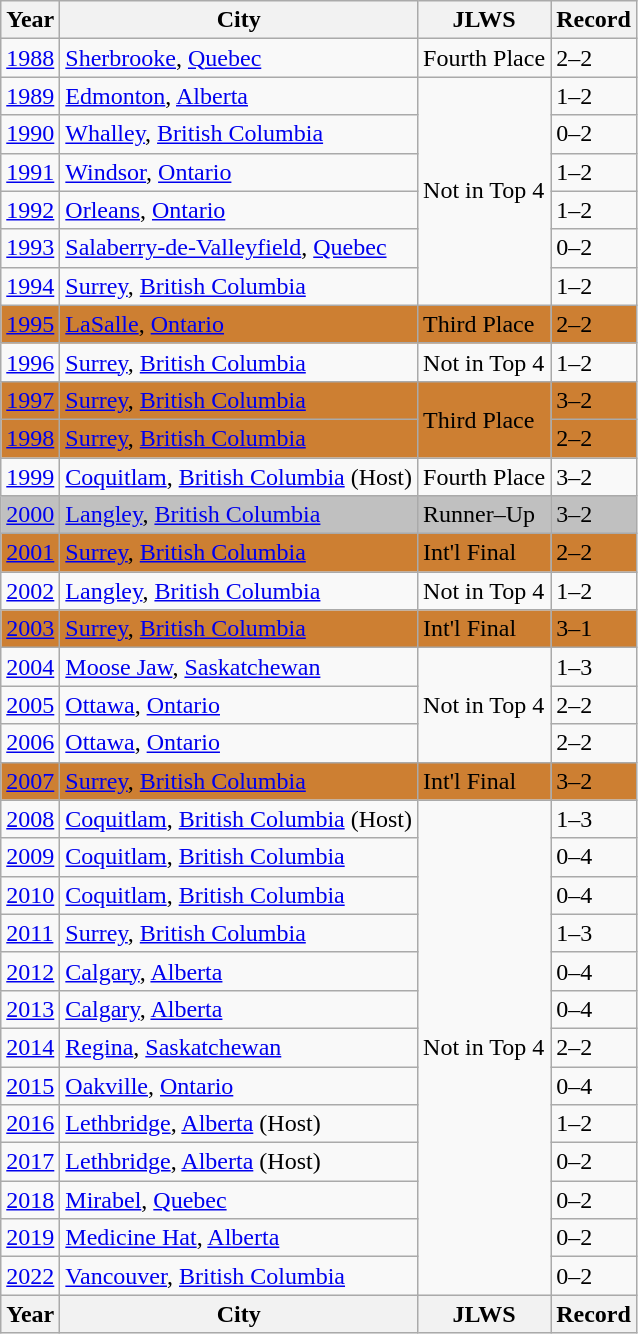<table class="wikitable">
<tr>
<th>Year</th>
<th>City</th>
<th>JLWS</th>
<th>Record</th>
</tr>
<tr>
<td><a href='#'>1988</a></td>
<td> <a href='#'>Sherbrooke</a>, <a href='#'>Quebec</a></td>
<td>Fourth Place</td>
<td>2–2</td>
</tr>
<tr>
<td><a href='#'>1989</a></td>
<td> <a href='#'>Edmonton</a>, <a href='#'>Alberta</a></td>
<td rowspan=6>Not in Top 4</td>
<td>1–2</td>
</tr>
<tr>
<td><a href='#'>1990</a></td>
<td> <a href='#'>Whalley</a>, <a href='#'>British Columbia</a></td>
<td>0–2</td>
</tr>
<tr>
<td><a href='#'>1991</a></td>
<td> <a href='#'>Windsor</a>, <a href='#'>Ontario</a></td>
<td>1–2</td>
</tr>
<tr>
<td><a href='#'>1992</a></td>
<td> <a href='#'>Orleans</a>, <a href='#'>Ontario</a></td>
<td>1–2</td>
</tr>
<tr>
<td><a href='#'>1993</a></td>
<td> <a href='#'>Salaberry-de-Valleyfield</a>, <a href='#'>Quebec</a></td>
<td>0–2</td>
</tr>
<tr>
<td><a href='#'>1994</a></td>
<td> <a href='#'>Surrey</a>, <a href='#'>British Columbia</a></td>
<td>1–2</td>
</tr>
<tr style="background:#cd7f32;">
<td><a href='#'>1995</a></td>
<td> <a href='#'>LaSalle</a>, <a href='#'>Ontario</a></td>
<td>Third Place</td>
<td>2–2</td>
</tr>
<tr>
<td><a href='#'>1996</a></td>
<td> <a href='#'>Surrey</a>, <a href='#'>British Columbia</a></td>
<td>Not in Top 4</td>
<td>1–2</td>
</tr>
<tr style="background:#cd7f32;">
<td><a href='#'>1997</a></td>
<td> <a href='#'>Surrey</a>, <a href='#'>British Columbia</a></td>
<td rowspan=2>Third Place</td>
<td>3–2</td>
</tr>
<tr style="background:#cd7f32;">
<td><a href='#'>1998</a></td>
<td> <a href='#'>Surrey</a>, <a href='#'>British Columbia</a></td>
<td>2–2</td>
</tr>
<tr>
<td><a href='#'>1999</a></td>
<td> <a href='#'>Coquitlam</a>, <a href='#'>British Columbia</a> (Host)</td>
<td>Fourth Place</td>
<td>3–2</td>
</tr>
<tr style="background:silver;">
<td><a href='#'>2000</a></td>
<td> <a href='#'>Langley</a>, <a href='#'>British Columbia</a></td>
<td>Runner–Up</td>
<td>3–2</td>
</tr>
<tr style="background:#cd7f32;">
<td><a href='#'>2001</a></td>
<td> <a href='#'>Surrey</a>, <a href='#'>British Columbia</a></td>
<td>Int'l Final</td>
<td>2–2</td>
</tr>
<tr>
<td><a href='#'>2002</a></td>
<td> <a href='#'>Langley</a>, <a href='#'>British Columbia</a></td>
<td>Not in Top 4</td>
<td>1–2</td>
</tr>
<tr style="background:#cd7f32;">
<td><a href='#'>2003</a></td>
<td> <a href='#'>Surrey</a>, <a href='#'>British Columbia</a></td>
<td>Int'l Final</td>
<td>3–1</td>
</tr>
<tr>
<td><a href='#'>2004</a></td>
<td> <a href='#'>Moose Jaw</a>, <a href='#'>Saskatchewan</a></td>
<td rowspan=3>Not in Top 4</td>
<td>1–3</td>
</tr>
<tr>
<td><a href='#'>2005</a></td>
<td> <a href='#'>Ottawa</a>, <a href='#'>Ontario</a></td>
<td>2–2</td>
</tr>
<tr>
<td><a href='#'>2006</a></td>
<td> <a href='#'>Ottawa</a>, <a href='#'>Ontario</a></td>
<td>2–2</td>
</tr>
<tr style="background:#cd7f32;">
<td><a href='#'>2007</a></td>
<td> <a href='#'>Surrey</a>, <a href='#'>British Columbia</a></td>
<td>Int'l Final</td>
<td>3–2</td>
</tr>
<tr>
<td><a href='#'>2008</a></td>
<td> <a href='#'>Coquitlam</a>, <a href='#'>British Columbia</a> (Host)</td>
<td rowspan="13">Not in Top 4</td>
<td>1–3</td>
</tr>
<tr>
<td><a href='#'>2009</a></td>
<td> <a href='#'>Coquitlam</a>, <a href='#'>British Columbia</a></td>
<td>0–4</td>
</tr>
<tr>
<td><a href='#'>2010</a></td>
<td> <a href='#'>Coquitlam</a>, <a href='#'>British Columbia</a></td>
<td>0–4</td>
</tr>
<tr>
<td><a href='#'>2011</a></td>
<td> <a href='#'>Surrey</a>, <a href='#'>British Columbia</a></td>
<td>1–3</td>
</tr>
<tr>
<td><a href='#'>2012</a></td>
<td> <a href='#'>Calgary</a>, <a href='#'>Alberta</a></td>
<td>0–4</td>
</tr>
<tr>
<td><a href='#'>2013</a></td>
<td> <a href='#'>Calgary</a>, <a href='#'>Alberta</a></td>
<td>0–4</td>
</tr>
<tr>
<td><a href='#'>2014</a></td>
<td> <a href='#'>Regina</a>, <a href='#'>Saskatchewan</a></td>
<td>2–2</td>
</tr>
<tr>
<td><a href='#'>2015</a></td>
<td> <a href='#'>Oakville</a>, <a href='#'>Ontario</a></td>
<td>0–4</td>
</tr>
<tr>
<td><a href='#'>2016</a></td>
<td> <a href='#'>Lethbridge</a>, <a href='#'>Alberta</a> (Host)</td>
<td>1–2</td>
</tr>
<tr>
<td><a href='#'>2017</a></td>
<td> <a href='#'>Lethbridge</a>, <a href='#'>Alberta</a> (Host)</td>
<td>0–2</td>
</tr>
<tr>
<td><a href='#'>2018</a></td>
<td> <a href='#'>Mirabel</a>, <a href='#'>Quebec</a></td>
<td>0–2</td>
</tr>
<tr>
<td><a href='#'>2019</a></td>
<td> <a href='#'>Medicine Hat</a>, <a href='#'>Alberta</a></td>
<td>0–2</td>
</tr>
<tr>
<td><a href='#'>2022</a></td>
<td> <a href='#'>Vancouver</a>, <a href='#'>British Columbia</a></td>
<td>0–2</td>
</tr>
<tr>
<th>Year</th>
<th>City</th>
<th>JLWS</th>
<th>Record</th>
</tr>
</table>
